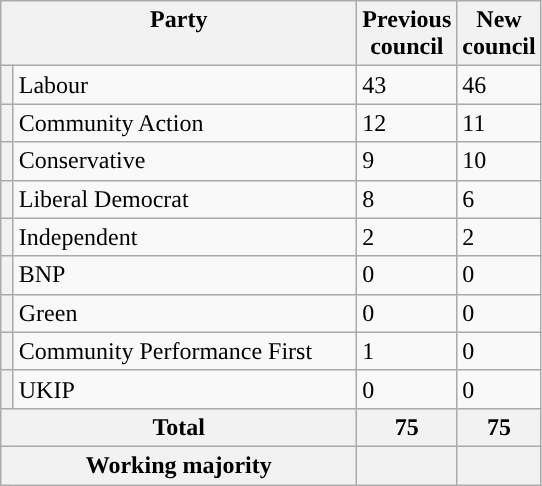<table class="wikitable">
<tr>
<th valign=top colspan="2" style="width: 230px">Party</th>
<th valign=top style="width: 30px">Previous council</th>
<th valign=top style="width: 30px">New council</th>
</tr>
<tr>
<th style="background-color: "></th>
<td>Labour</td>
<td>43</td>
<td>46</td>
</tr>
<tr>
<th style="background-color: "></th>
<td>Community Action</td>
<td>12</td>
<td>11</td>
</tr>
<tr>
<th style="background-color: "></th>
<td>Conservative</td>
<td>9</td>
<td>10</td>
</tr>
<tr>
<th style="background-color: "></th>
<td>Liberal Democrat</td>
<td>8</td>
<td>6</td>
</tr>
<tr>
<th style="background-color: "></th>
<td>Independent</td>
<td>2</td>
<td>2</td>
</tr>
<tr>
<th style="background-color: "></th>
<td>BNP</td>
<td>0</td>
<td>0</td>
</tr>
<tr>
<th style="background-color: "></th>
<td>Green</td>
<td>0</td>
<td>0</td>
</tr>
<tr>
<th style="background-color: "></th>
<td>Community Performance First</td>
<td>1</td>
<td>0</td>
</tr>
<tr>
<th style="background-color: "></th>
<td>UKIP</td>
<td>0</td>
<td>0</td>
</tr>
<tr>
<th colspan=2>Total</th>
<th style="text-align: center">75</th>
<th colspan=3>75</th>
</tr>
<tr>
<th colspan=2>Working majority</th>
<th></th>
<th></th>
</tr>
</table>
